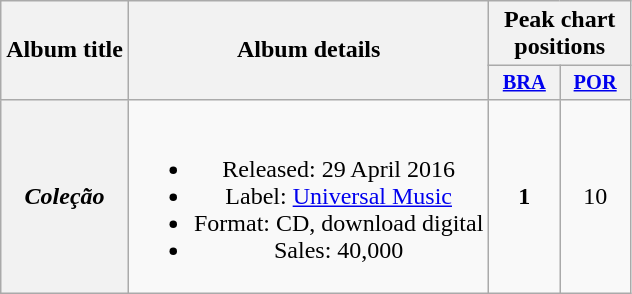<table class="wikitable plainrowheaders" style="text-align:center;" border="1">
<tr>
<th scope="col" rowspan="2">Album title</th>
<th scope="col" rowspan="2">Album details</th>
<th scope="col" colspan="2">Peak chart positions</th>
</tr>
<tr>
<th scope="col" style="width:3em;font-size:85%;"><a href='#'>BRA</a></th>
<th scope="col" style="width:3em;font-size:85%;"><a href='#'>POR</a></th>
</tr>
<tr>
<th scope="row"><em>Coleção</em></th>
<td><br><ul><li>Released: 29 April 2016</li><li>Label: <a href='#'>Universal Music</a></li><li>Format: CD, download digital</li><li>Sales: 40,000</li></ul></td>
<td><strong>1</strong></td>
<td>10</td>
</tr>
</table>
